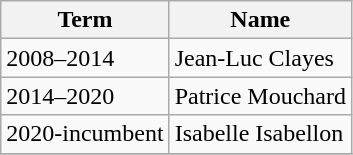<table class="wikitable">
<tr>
<th>Term</th>
<th>Name</th>
</tr>
<tr>
<td>2008–2014</td>
<td>Jean-Luc Clayes</td>
</tr>
<tr>
<td>2014–2020</td>
<td>Patrice Mouchard</td>
</tr>
<tr>
<td>2020-incumbent</td>
<td>Isabelle Isabellon</td>
</tr>
<tr>
</tr>
</table>
